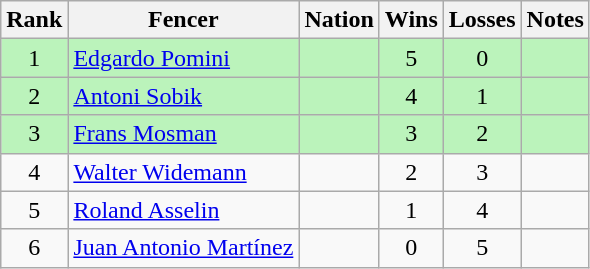<table class="wikitable sortable" style="text-align: center;">
<tr>
<th>Rank</th>
<th>Fencer</th>
<th>Nation</th>
<th>Wins</th>
<th>Losses</th>
<th>Notes</th>
</tr>
<tr style="background:#bbf3bb;">
<td>1</td>
<td align=left><a href='#'>Edgardo Pomini</a></td>
<td align=left></td>
<td>5</td>
<td>0</td>
<td></td>
</tr>
<tr style="background:#bbf3bb;">
<td>2</td>
<td align=left><a href='#'>Antoni Sobik</a></td>
<td align=left></td>
<td>4</td>
<td>1</td>
<td></td>
</tr>
<tr style="background:#bbf3bb;">
<td>3</td>
<td align=left><a href='#'>Frans Mosman</a></td>
<td align=left></td>
<td>3</td>
<td>2</td>
<td></td>
</tr>
<tr>
<td>4</td>
<td align=left><a href='#'>Walter Widemann</a></td>
<td align=left></td>
<td>2</td>
<td>3</td>
<td></td>
</tr>
<tr>
<td>5</td>
<td align=left><a href='#'>Roland Asselin</a></td>
<td align=left></td>
<td>1</td>
<td>4</td>
<td></td>
</tr>
<tr>
<td>6</td>
<td align=left><a href='#'>Juan Antonio Martínez</a></td>
<td align=left></td>
<td>0</td>
<td>5</td>
<td></td>
</tr>
</table>
